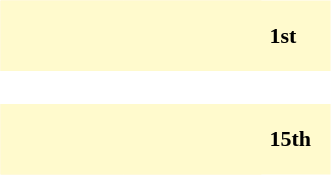<table border = "0" style = "float:right;">
<tr>
<td></td>
</tr>
<tr>
<td><div><br><table cellspacing="0" style="width: 220px; background:#fffacd;">
<tr>
<td style="width: 80px; height: 45px; background:#fffacd; "></td>
<td style="width: 90px; height: 45px; background:#fffacd; "></td>
<td style="font-size:11pt; padding: 4pt; line-height: 1.25em; color:black;"><strong>1st</strong></td>
</tr>
</table>
</div></td>
</tr>
<tr>
<td><div><br><table cellspacing="0" style="width: 220px; background:#fffacd;">
<tr>
<td style="width: 80px; height: 45px; background:#fffacd; "></td>
<td style="width: 90px; height: 45px; background:#fffacd; "></td>
<td style="font-size:11pt; padding: 4pt; line-height: 1.25em; color:black;"><strong>15th</strong></td>
</tr>
</table>
</div></td>
</tr>
</table>
